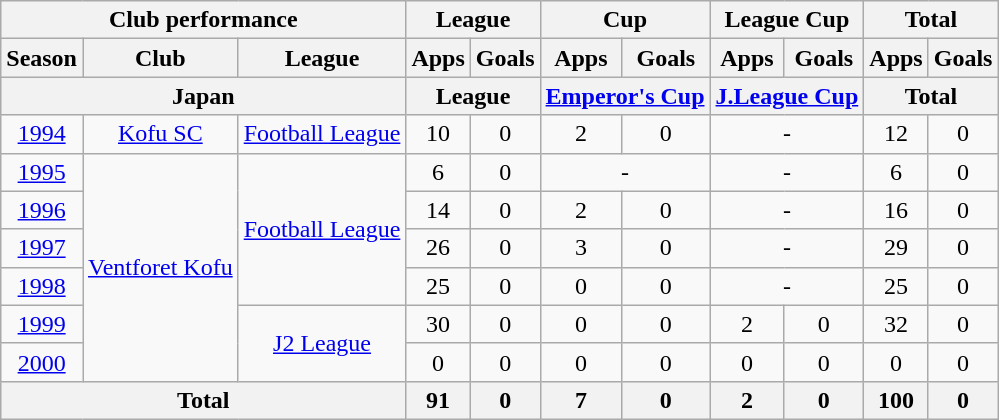<table class="wikitable" style="text-align:center;">
<tr>
<th colspan=3>Club performance</th>
<th colspan=2>League</th>
<th colspan=2>Cup</th>
<th colspan=2>League Cup</th>
<th colspan=2>Total</th>
</tr>
<tr>
<th>Season</th>
<th>Club</th>
<th>League</th>
<th>Apps</th>
<th>Goals</th>
<th>Apps</th>
<th>Goals</th>
<th>Apps</th>
<th>Goals</th>
<th>Apps</th>
<th>Goals</th>
</tr>
<tr>
<th colspan=3>Japan</th>
<th colspan=2>League</th>
<th colspan=2><a href='#'>Emperor's Cup</a></th>
<th colspan=2><a href='#'>J.League Cup</a></th>
<th colspan=2>Total</th>
</tr>
<tr>
<td><a href='#'>1994</a></td>
<td><a href='#'>Kofu SC</a></td>
<td><a href='#'>Football League</a></td>
<td>10</td>
<td>0</td>
<td>2</td>
<td>0</td>
<td colspan="2">-</td>
<td>12</td>
<td>0</td>
</tr>
<tr>
<td><a href='#'>1995</a></td>
<td rowspan="6"><a href='#'>Ventforet Kofu</a></td>
<td rowspan="4"><a href='#'>Football League</a></td>
<td>6</td>
<td>0</td>
<td colspan="2">-</td>
<td colspan="2">-</td>
<td>6</td>
<td>0</td>
</tr>
<tr>
<td><a href='#'>1996</a></td>
<td>14</td>
<td>0</td>
<td>2</td>
<td>0</td>
<td colspan="2">-</td>
<td>16</td>
<td>0</td>
</tr>
<tr>
<td><a href='#'>1997</a></td>
<td>26</td>
<td>0</td>
<td>3</td>
<td>0</td>
<td colspan="2">-</td>
<td>29</td>
<td>0</td>
</tr>
<tr>
<td><a href='#'>1998</a></td>
<td>25</td>
<td>0</td>
<td>0</td>
<td>0</td>
<td colspan="2">-</td>
<td>25</td>
<td>0</td>
</tr>
<tr>
<td><a href='#'>1999</a></td>
<td rowspan="2"><a href='#'>J2 League</a></td>
<td>30</td>
<td>0</td>
<td>0</td>
<td>0</td>
<td>2</td>
<td>0</td>
<td>32</td>
<td>0</td>
</tr>
<tr>
<td><a href='#'>2000</a></td>
<td>0</td>
<td>0</td>
<td>0</td>
<td>0</td>
<td>0</td>
<td>0</td>
<td>0</td>
<td>0</td>
</tr>
<tr>
<th colspan=3>Total</th>
<th>91</th>
<th>0</th>
<th>7</th>
<th>0</th>
<th>2</th>
<th>0</th>
<th>100</th>
<th>0</th>
</tr>
</table>
